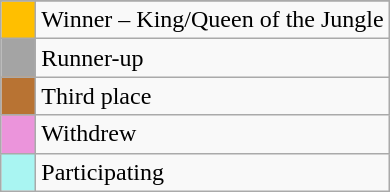<table class="wikitable">
<tr>
</tr>
<tr>
<td style="background:#FFBF00;">    </td>
<td>Winner – King/Queen of the Jungle</td>
</tr>
<tr>
<td style="background:#A4A4A4;">    </td>
<td>Runner-up</td>
</tr>
<tr>
<td style="background:#B87333;">    </td>
<td>Third place</td>
</tr>
<tr>
<td style="background:#EB94DB;">    </td>
<td>Withdrew</td>
</tr>
<tr>
<td style="background:#A9F5F2;">    </td>
<td>Participating</td>
</tr>
</table>
